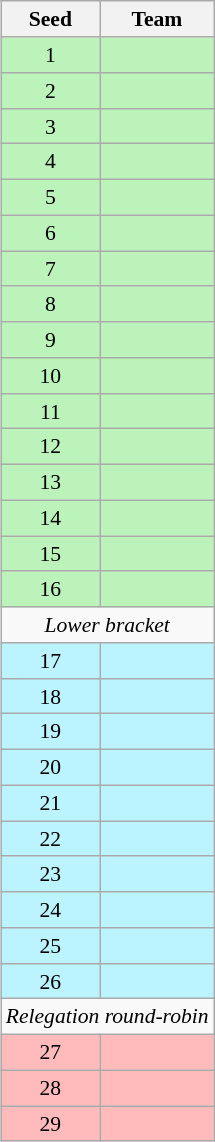<table class="wikitable" style="float:right;text-align:center;font-size: 90%;">
<tr>
<th>Seed</th>
<th>Team</th>
</tr>
<tr style="background-color:#BBF3BB;">
<td>1</td>
<td style="text-align:left;"></td>
</tr>
<tr style="background-color:#BBF3BB;">
<td>2</td>
<td style="text-align:left;"></td>
</tr>
<tr style="background-color:#BBF3BB;">
<td>3</td>
<td style="text-align:left;"></td>
</tr>
<tr style="background-color:#BBF3BB;">
<td>4</td>
<td style="text-align:left;"></td>
</tr>
<tr style="background-color:#BBF3BB;">
<td>5</td>
<td style="text-align:left;"></td>
</tr>
<tr style="background-color:#BBF3BB;">
<td>6</td>
<td style="text-align:left;"></td>
</tr>
<tr style="background-color:#BBF3BB;">
<td>7</td>
<td style="text-align:left;"></td>
</tr>
<tr style="background-color:#BBF3BB;">
<td>8</td>
<td style="text-align:left;"></td>
</tr>
<tr style="background-color:#BBF3BB;">
<td>9</td>
<td style="text-align:left;"></td>
</tr>
<tr style="background-color:#BBF3BB;">
<td>10</td>
<td style="text-align:left;"></td>
</tr>
<tr style="background-color:#BBF3BB;">
<td>11</td>
<td style="text-align:left;"></td>
</tr>
<tr style="background-color:#BBF3BB;">
<td>12</td>
<td style="text-align:left;"></td>
</tr>
<tr style="background-color:#BBF3BB;">
<td>13</td>
<td style="text-align:left;"></td>
</tr>
<tr style="background-color:#BBF3BB;">
<td>14</td>
<td style="text-align:left;"></td>
</tr>
<tr style="background-color:#BBF3BB;">
<td>15</td>
<td style="text-align:left;"></td>
</tr>
<tr style="background-color:#BBF3BB;">
<td>16</td>
<td style="text-align:left;"></td>
</tr>
<tr>
<td colspan="2"><em>Lower bracket</em></td>
</tr>
<tr style="background-color:#BBF3FF;">
<td>17</td>
<td style="text-align:left;"></td>
</tr>
<tr style="background-color:#BBF3FF;">
<td>18</td>
<td style="text-align:left;"></td>
</tr>
<tr style="background-color:#BBF3FF;">
<td>19</td>
<td style="text-align:left;"></td>
</tr>
<tr style="background-color:#BBF3FF;">
<td>20</td>
<td style="text-align:left;"></td>
</tr>
<tr style="background-color:#BBF3FF;">
<td>21</td>
<td style="text-align:left;"></td>
</tr>
<tr style="background-color:#BBF3FF;">
<td>22</td>
<td style="text-align:left;"></td>
</tr>
<tr style="background-color:#BBF3FF;">
<td>23</td>
<td style="text-align:left;"></td>
</tr>
<tr style="background-color:#BBF3FF;">
<td>24</td>
<td style="text-align:left;"></td>
</tr>
<tr style="background-color:#BBF3FF;">
<td>25</td>
<td style="text-align:left;"></td>
</tr>
<tr style="background-color:#BBF3FF;">
<td>26</td>
<td style="text-align:left;"></td>
</tr>
<tr>
<td colspan="2"><em>Relegation round-robin</em></td>
</tr>
<tr style="background-color:#FFBBBB;">
<td>27</td>
<td style="text-align:left;"></td>
</tr>
<tr style="background-color:#FFBBBB;">
<td>28</td>
<td style="text-align:left;"></td>
</tr>
<tr style="background-color:#FFBBBB;">
<td>29</td>
<td style="text-align:left;"></td>
</tr>
</table>
